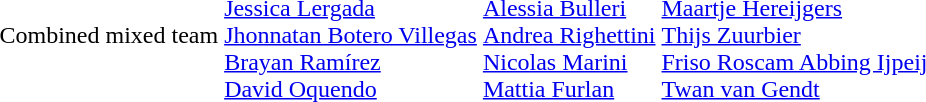<table>
<tr>
<td>Combined mixed team<br></td>
<td><br><a href='#'>Jessica Lergada</a><br><a href='#'>Jhonnatan Botero Villegas</a><br><a href='#'>Brayan Ramírez</a><br><a href='#'>David Oquendo</a></td>
<td><br><a href='#'>Alessia Bulleri</a><br><a href='#'>Andrea Righettini</a><br><a href='#'>Nicolas Marini</a><br><a href='#'>Mattia Furlan</a></td>
<td><br><a href='#'>Maartje Hereijgers</a><br><a href='#'>Thijs Zuurbier</a><br><a href='#'>Friso Roscam Abbing Ijpeij</a><br><a href='#'>Twan van Gendt</a></td>
</tr>
</table>
